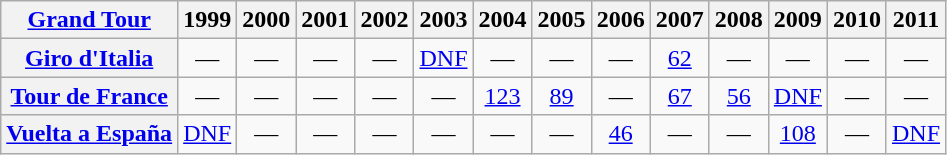<table class="wikitable plainrowheaders">
<tr>
<th scope="col"><a href='#'>Grand Tour</a></th>
<th>1999</th>
<th>2000</th>
<th>2001</th>
<th>2002</th>
<th>2003</th>
<th>2004</th>
<th>2005</th>
<th>2006</th>
<th>2007</th>
<th>2008</th>
<th>2009</th>
<th>2010</th>
<th>2011</th>
</tr>
<tr style="text-align:center;">
<th scope="row"> <a href='#'>Giro d'Italia</a></th>
<td>—</td>
<td>—</td>
<td>—</td>
<td>—</td>
<td><a href='#'>DNF</a></td>
<td>—</td>
<td>—</td>
<td>—</td>
<td><a href='#'>62</a></td>
<td>—</td>
<td>—</td>
<td>—</td>
<td>—</td>
</tr>
<tr style="text-align:center;">
<th scope="row"> <a href='#'>Tour de France</a></th>
<td>—</td>
<td>—</td>
<td>—</td>
<td>—</td>
<td>—</td>
<td><a href='#'>123</a></td>
<td><a href='#'>89</a></td>
<td>—</td>
<td><a href='#'>67</a></td>
<td><a href='#'>56</a></td>
<td><a href='#'>DNF</a></td>
<td>—</td>
<td>—</td>
</tr>
<tr style="text-align:center;">
<th scope="row"> <a href='#'>Vuelta a España</a></th>
<td><a href='#'>DNF</a></td>
<td>—</td>
<td>—</td>
<td>—</td>
<td>—</td>
<td>—</td>
<td>—</td>
<td><a href='#'>46</a></td>
<td>—</td>
<td>—</td>
<td><a href='#'>108</a></td>
<td>—</td>
<td><a href='#'>DNF</a></td>
</tr>
</table>
